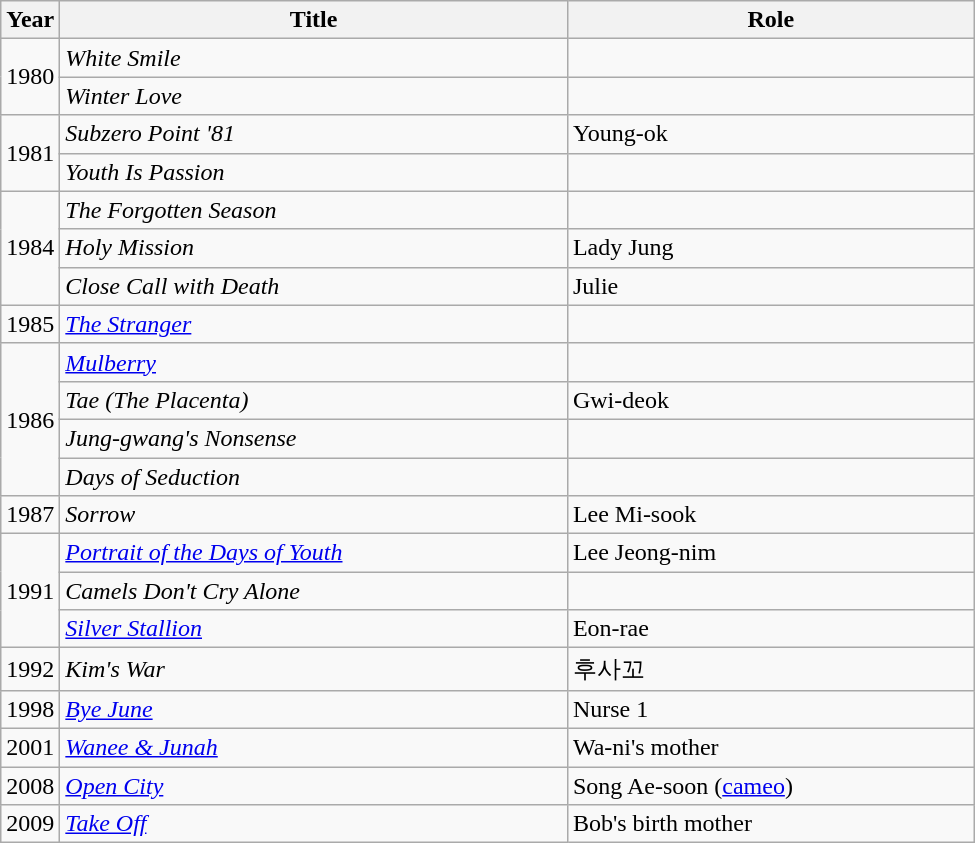<table class="wikitable" style="width:650px">
<tr>
<th width=10>Year</th>
<th>Title</th>
<th>Role</th>
</tr>
<tr>
<td rowspan=2>1980</td>
<td><em>White Smile</em></td>
<td></td>
</tr>
<tr>
<td><em>Winter Love</em></td>
<td></td>
</tr>
<tr>
<td rowspan=2>1981</td>
<td><em>Subzero Point '81</em></td>
<td>Young-ok</td>
</tr>
<tr>
<td><em>Youth Is Passion</em></td>
<td></td>
</tr>
<tr>
<td rowspan=3>1984</td>
<td><em>The Forgotten Season</em></td>
<td></td>
</tr>
<tr>
<td><em>Holy Mission</em></td>
<td>Lady Jung</td>
</tr>
<tr>
<td><em>Close Call with Death</em></td>
<td>Julie</td>
</tr>
<tr>
<td>1985</td>
<td><em><a href='#'>The Stranger</a></em></td>
<td></td>
</tr>
<tr>
<td rowspan=4>1986</td>
<td><em><a href='#'>Mulberry</a></em></td>
<td></td>
</tr>
<tr>
<td><em>Tae (The Placenta)</em></td>
<td>Gwi-deok</td>
</tr>
<tr>
<td><em>Jung-gwang's Nonsense</em></td>
<td></td>
</tr>
<tr>
<td><em>Days of Seduction</em></td>
<td></td>
</tr>
<tr>
<td>1987</td>
<td><em>Sorrow</em></td>
<td>Lee Mi-sook</td>
</tr>
<tr>
<td rowspan=3>1991</td>
<td><em><a href='#'>Portrait of the Days of Youth</a></em></td>
<td>Lee Jeong-nim</td>
</tr>
<tr>
<td><em>Camels Don't Cry Alone</em></td>
<td></td>
</tr>
<tr>
<td><em><a href='#'>Silver Stallion</a></em></td>
<td>Eon-rae</td>
</tr>
<tr>
<td>1992</td>
<td><em>Kim's War</em></td>
<td>후사꼬</td>
</tr>
<tr>
<td>1998</td>
<td><em><a href='#'>Bye June</a></em></td>
<td>Nurse 1</td>
</tr>
<tr>
<td>2001</td>
<td><em><a href='#'>Wanee & Junah</a></em></td>
<td>Wa-ni's mother</td>
</tr>
<tr>
<td>2008</td>
<td><em><a href='#'>Open City</a></em></td>
<td>Song Ae-soon (<a href='#'>cameo</a>)</td>
</tr>
<tr>
<td>2009</td>
<td><em><a href='#'>Take Off</a></em></td>
<td>Bob's birth mother</td>
</tr>
</table>
